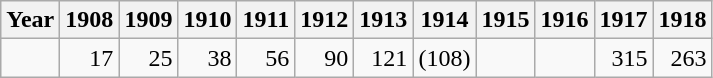<table class="wikitable">
<tr>
<th>Year </th>
<th>1908</th>
<th>1909</th>
<th>1910</th>
<th>1911</th>
<th>1912</th>
<th>1913</th>
<th>1914</th>
<th>1915</th>
<th>1916</th>
<th>1917</th>
<th>1918</th>
</tr>
<tr>
<td></td>
<td align="right">17</td>
<td align="right">25</td>
<td align="right">38</td>
<td align="right">56</td>
<td align="right">90</td>
<td align="right">121</td>
<td align="right">(108)</td>
<td align="right"></td>
<td align="right"></td>
<td align="right">315</td>
<td align="right">263</td>
</tr>
</table>
